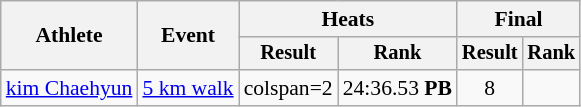<table class="wikitable" style="font-size:90%">
<tr>
<th rowspan=2>Athlete</th>
<th rowspan=2>Event</th>
<th colspan=2>Heats</th>
<th colspan=2>Final</th>
</tr>
<tr style="font-size:95%">
<th>Result</th>
<th>Rank</th>
<th>Result</th>
<th>Rank</th>
</tr>
<tr align=center>
<td align=left><a href='#'>kim Chaehyun</a></td>
<td align=left><a href='#'>5 km walk</a></td>
<td>colspan=2 </td>
<td>24:36.53 <strong>PB</strong></td>
<td>8</td>
</tr>
</table>
